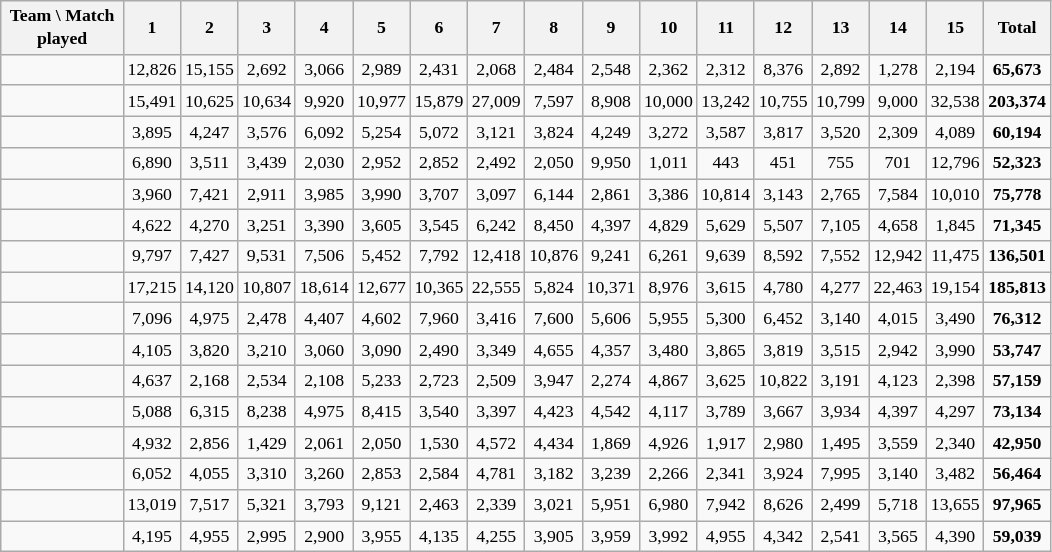<table class="wikitable sortable" style="font-size: 74%; text-align:center;">
<tr>
<th style="width:76px;">Team \ Match played</th>
<th align=center>1</th>
<th align=center>2</th>
<th align=center>3</th>
<th align=center>4</th>
<th align=center>5</th>
<th align=center>6</th>
<th align=center>7</th>
<th align=center>8</th>
<th align=center>9</th>
<th align=center>10</th>
<th align=center>11</th>
<th align=center>12</th>
<th align=center>13</th>
<th align=center>14</th>
<th align=center>15</th>
<th align=center>Total</th>
</tr>
<tr align=center>
<td align=left></td>
<td>12,826</td>
<td>15,155</td>
<td>2,692</td>
<td>3,066</td>
<td>2,989</td>
<td>2,431</td>
<td>2,068</td>
<td>2,484</td>
<td>2,548</td>
<td>2,362</td>
<td>2,312</td>
<td>8,376</td>
<td>2,892</td>
<td>1,278</td>
<td>2,194</td>
<td><strong>65,673</strong></td>
</tr>
<tr align=center>
<td align=left></td>
<td>15,491</td>
<td>10,625</td>
<td>10,634</td>
<td>9,920</td>
<td>10,977</td>
<td>15,879</td>
<td>27,009</td>
<td>7,597</td>
<td>8,908</td>
<td>10,000</td>
<td>13,242</td>
<td>10,755</td>
<td>10,799</td>
<td>9,000</td>
<td>32,538</td>
<td><strong>203,374</strong></td>
</tr>
<tr align=center>
<td align=left></td>
<td>3,895</td>
<td>4,247</td>
<td>3,576</td>
<td>6,092</td>
<td>5,254</td>
<td>5,072</td>
<td>3,121</td>
<td>3,824</td>
<td>4,249</td>
<td>3,272</td>
<td>3,587</td>
<td>3,817</td>
<td>3,520</td>
<td>2,309</td>
<td>4,089</td>
<td><strong>60,194</strong></td>
</tr>
<tr align=center>
<td align=left></td>
<td>6,890</td>
<td>3,511</td>
<td>3,439</td>
<td>2,030</td>
<td>2,952</td>
<td>2,852</td>
<td>2,492</td>
<td>2,050</td>
<td>9,950</td>
<td>1,011</td>
<td>443</td>
<td>451</td>
<td>755</td>
<td>701</td>
<td>12,796</td>
<td><strong>52,323</strong></td>
</tr>
<tr align=center>
<td align=left></td>
<td>3,960</td>
<td>7,421</td>
<td>2,911</td>
<td>3,985</td>
<td>3,990</td>
<td>3,707</td>
<td>3,097</td>
<td>6,144</td>
<td>2,861</td>
<td>3,386</td>
<td>10,814</td>
<td>3,143</td>
<td>2,765</td>
<td>7,584</td>
<td>10,010</td>
<td><strong>75,778</strong></td>
</tr>
<tr align=center>
<td align=left></td>
<td>4,622</td>
<td>4,270</td>
<td>3,251</td>
<td>3,390</td>
<td>3,605</td>
<td>3,545</td>
<td>6,242</td>
<td>8,450</td>
<td>4,397</td>
<td>4,829</td>
<td>5,629</td>
<td>5,507</td>
<td>7,105</td>
<td>4,658</td>
<td>1,845</td>
<td><strong>71,345</strong></td>
</tr>
<tr align=center>
<td align=left></td>
<td>9,797</td>
<td>7,427</td>
<td>9,531</td>
<td>7,506</td>
<td>5,452</td>
<td>7,792</td>
<td>12,418</td>
<td>10,876</td>
<td>9,241</td>
<td>6,261</td>
<td>9,639</td>
<td>8,592</td>
<td>7,552</td>
<td>12,942</td>
<td>11,475</td>
<td><strong>136,501</strong></td>
</tr>
<tr align=center>
<td align=left></td>
<td>17,215</td>
<td>14,120</td>
<td>10,807</td>
<td>18,614</td>
<td>12,677</td>
<td>10,365</td>
<td>22,555</td>
<td>5,824</td>
<td>10,371</td>
<td>8,976</td>
<td>3,615</td>
<td>4,780</td>
<td>4,277</td>
<td>22,463</td>
<td>19,154</td>
<td><strong>185,813</strong></td>
</tr>
<tr align=center>
<td align=left></td>
<td>7,096</td>
<td>4,975</td>
<td>2,478</td>
<td>4,407</td>
<td>4,602</td>
<td>7,960</td>
<td>3,416</td>
<td>7,600</td>
<td>5,606</td>
<td>5,955</td>
<td>5,300</td>
<td>6,452</td>
<td>3,140</td>
<td>4,015</td>
<td>3,490</td>
<td><strong>76,312</strong></td>
</tr>
<tr align=center>
<td align=left></td>
<td>4,105</td>
<td>3,820</td>
<td>3,210</td>
<td>3,060</td>
<td>3,090</td>
<td>2,490</td>
<td>3,349</td>
<td>4,655</td>
<td>4,357</td>
<td>3,480</td>
<td>3,865</td>
<td>3,819</td>
<td>3,515</td>
<td>2,942</td>
<td>3,990</td>
<td><strong>53,747</strong></td>
</tr>
<tr align=center>
<td align=left></td>
<td>4,637</td>
<td>2,168</td>
<td>2,534</td>
<td>2,108</td>
<td>5,233</td>
<td>2,723</td>
<td>2,509</td>
<td>3,947</td>
<td>2,274</td>
<td>4,867</td>
<td>3,625</td>
<td>10,822</td>
<td>3,191</td>
<td>4,123</td>
<td>2,398</td>
<td><strong>57,159</strong></td>
</tr>
<tr align=center>
<td align=left></td>
<td>5,088</td>
<td>6,315</td>
<td>8,238</td>
<td>4,975</td>
<td>8,415</td>
<td>3,540</td>
<td>3,397</td>
<td>4,423</td>
<td>4,542</td>
<td>4,117</td>
<td>3,789</td>
<td>3,667</td>
<td>3,934</td>
<td>4,397</td>
<td>4,297</td>
<td><strong>73,134</strong></td>
</tr>
<tr align=center>
<td align=left></td>
<td>4,932</td>
<td>2,856</td>
<td>1,429</td>
<td>2,061</td>
<td>2,050</td>
<td>1,530</td>
<td>4,572</td>
<td>4,434</td>
<td>1,869</td>
<td>4,926</td>
<td>1,917</td>
<td>2,980</td>
<td>1,495</td>
<td>3,559</td>
<td>2,340</td>
<td><strong>42,950</strong></td>
</tr>
<tr align=center>
<td align=left></td>
<td>6,052</td>
<td>4,055</td>
<td>3,310</td>
<td>3,260</td>
<td>2,853</td>
<td>2,584</td>
<td>4,781</td>
<td>3,182</td>
<td>3,239</td>
<td>2,266</td>
<td>2,341</td>
<td>3,924</td>
<td>7,995</td>
<td>3,140</td>
<td>3,482</td>
<td><strong>56,464</strong></td>
</tr>
<tr align=center>
<td align=left></td>
<td>13,019</td>
<td>7,517</td>
<td>5,321</td>
<td>3,793</td>
<td>9,121</td>
<td>2,463</td>
<td>2,339</td>
<td>3,021</td>
<td>5,951</td>
<td>6,980</td>
<td>7,942</td>
<td>8,626</td>
<td>2,499</td>
<td>5,718</td>
<td>13,655</td>
<td><strong>97,965</strong></td>
</tr>
<tr align=center>
<td align=left></td>
<td>4,195</td>
<td>4,955</td>
<td>2,995</td>
<td>2,900</td>
<td>3,955</td>
<td>4,135</td>
<td>4,255</td>
<td>3,905</td>
<td>3,959</td>
<td>3,992</td>
<td>4,955</td>
<td>4,342</td>
<td>2,541</td>
<td>3,565</td>
<td>4,390</td>
<td><strong>59,039</strong></td>
</tr>
</table>
